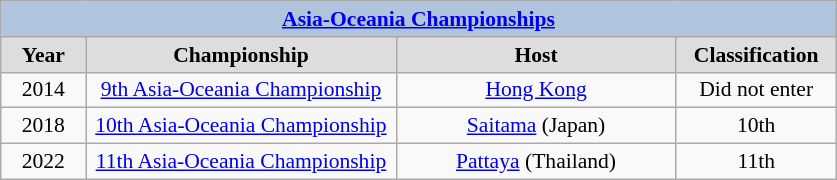<table class="wikitable" style=font-size:90%>
<tr align=center style="background:#B0C4DE;">
<td colspan=4><strong><a href='#'>Asia-Oceania Championships</a></strong></td>
</tr>
<tr align=center bgcolor="#dddddd">
<td width=50><strong>Year</strong></td>
<td width=200><strong>Championship</strong></td>
<td width=180><strong>Host</strong></td>
<td width=100><strong>Classification</strong></td>
</tr>
<tr align=center>
<td>2014</td>
<td><a href='#'>9th Asia-Oceania Championship</a></td>
<td><a href='#'>Hong Kong</a></td>
<td align="center">Did not enter</td>
</tr>
<tr align=center>
<td>2018</td>
<td><a href='#'>10th Asia-Oceania Championship</a></td>
<td><a href='#'>Saitama</a> (Japan)</td>
<td align="center">10th</td>
</tr>
<tr align=center>
<td>2022</td>
<td><a href='#'>11th Asia-Oceania Championship</a></td>
<td><a href='#'>Pattaya</a> (Thailand)</td>
<td align="center">11th</td>
</tr>
</table>
